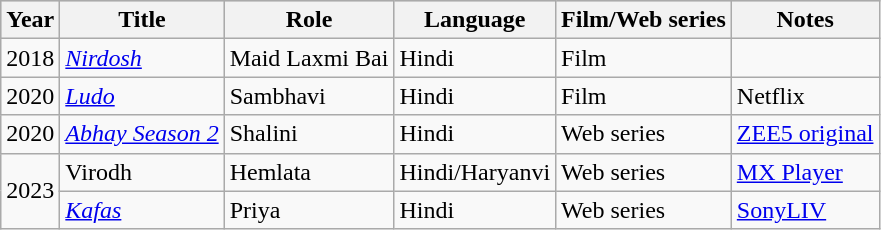<table class="wikitable sortable">
<tr align="center" bgcolor="#cccccc">
<th>Year</th>
<th>Title</th>
<th>Role</th>
<th>Language</th>
<th>Film/Web series</th>
<th>Notes</th>
</tr>
<tr>
<td>2018</td>
<td><em><a href='#'>Nirdosh</a></em></td>
<td>Maid Laxmi Bai</td>
<td>Hindi</td>
<td>Film</td>
<td></td>
</tr>
<tr>
<td>2020</td>
<td><em><a href='#'>Ludo</a></em></td>
<td>Sambhavi</td>
<td>Hindi</td>
<td>Film</td>
<td>Netflix</td>
</tr>
<tr>
<td>2020</td>
<td><em><a href='#'>Abhay Season 2</a></em></td>
<td>Shalini</td>
<td>Hindi</td>
<td>Web series</td>
<td><a href='#'>ZEE5 original</a></td>
</tr>
<tr>
<td rowspan="2">2023</td>
<td>Virodh</td>
<td>Hemlata</td>
<td>Hindi/Haryanvi</td>
<td>Web series</td>
<td><a href='#'>MX Player</a></td>
</tr>
<tr>
<td><em><a href='#'>Kafas</a></em></td>
<td>Priya</td>
<td>Hindi</td>
<td>Web series</td>
<td><a href='#'>SonyLIV</a></td>
</tr>
</table>
